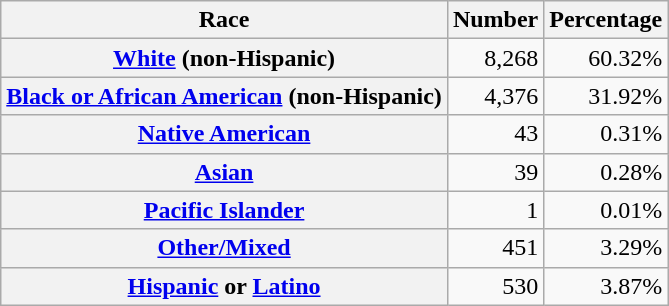<table class="wikitable" style="text-align:right">
<tr>
<th scope="col">Race</th>
<th scope="col">Number</th>
<th scope="col">Percentage</th>
</tr>
<tr>
<th scope="row"><a href='#'>White</a> (non-Hispanic)</th>
<td>8,268</td>
<td>60.32%</td>
</tr>
<tr>
<th scope="row"><a href='#'>Black or African American</a> (non-Hispanic)</th>
<td>4,376</td>
<td>31.92%</td>
</tr>
<tr>
<th scope="row"><a href='#'>Native American</a></th>
<td>43</td>
<td>0.31%</td>
</tr>
<tr>
<th scope="row"><a href='#'>Asian</a></th>
<td>39</td>
<td>0.28%</td>
</tr>
<tr>
<th scope="row"><a href='#'>Pacific Islander</a></th>
<td>1</td>
<td>0.01%</td>
</tr>
<tr>
<th scope="row"><a href='#'>Other/Mixed</a></th>
<td>451</td>
<td>3.29%</td>
</tr>
<tr>
<th scope="row"><a href='#'>Hispanic</a> or <a href='#'>Latino</a></th>
<td>530</td>
<td>3.87%</td>
</tr>
</table>
